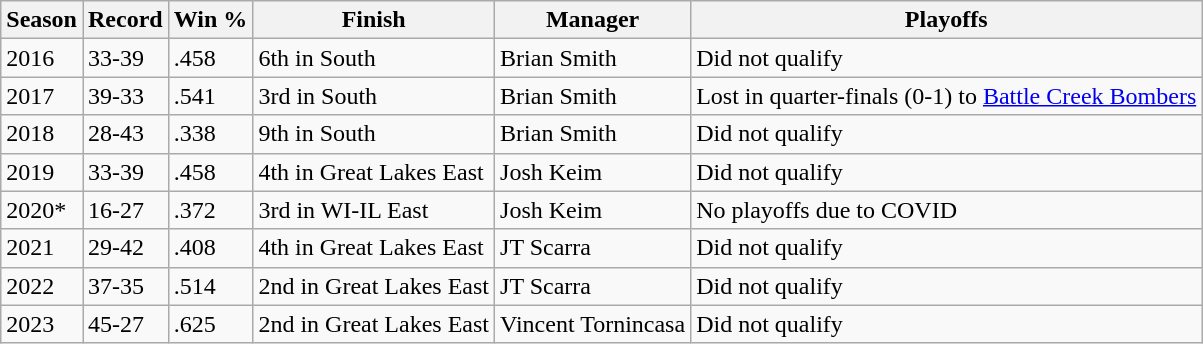<table class="wikitable sortable">
<tr>
<th>Season</th>
<th>Record</th>
<th>Win %</th>
<th>Finish</th>
<th>Manager</th>
<th>Playoffs</th>
</tr>
<tr>
<td>2016</td>
<td>33-39</td>
<td>.458</td>
<td>6th in South</td>
<td>Brian Smith</td>
<td>Did not qualify</td>
</tr>
<tr>
<td>2017</td>
<td>39-33</td>
<td>.541</td>
<td>3rd in South</td>
<td>Brian Smith</td>
<td>Lost in quarter-finals (0-1) to <a href='#'>Battle Creek Bombers</a></td>
</tr>
<tr>
<td>2018</td>
<td>28-43</td>
<td>.338</td>
<td>9th in South</td>
<td>Brian Smith</td>
<td>Did not qualify</td>
</tr>
<tr>
<td>2019</td>
<td>33-39</td>
<td>.458</td>
<td>4th in Great Lakes East</td>
<td>Josh Keim</td>
<td>Did not qualify</td>
</tr>
<tr>
<td>2020*</td>
<td>16-27</td>
<td>.372</td>
<td>3rd in WI-IL East</td>
<td>Josh Keim</td>
<td>No playoffs due to COVID</td>
</tr>
<tr>
<td>2021</td>
<td>29-42</td>
<td>.408</td>
<td>4th in Great Lakes East</td>
<td>JT Scarra</td>
<td>Did not qualify</td>
</tr>
<tr>
<td>2022</td>
<td>37-35</td>
<td>.514</td>
<td>2nd in Great Lakes East</td>
<td>JT Scarra</td>
<td>Did not qualify</td>
</tr>
<tr>
<td>2023</td>
<td>45-27</td>
<td>.625</td>
<td>2nd in Great Lakes East</td>
<td>Vincent Tornincasa</td>
<td>Did not qualify</td>
</tr>
</table>
